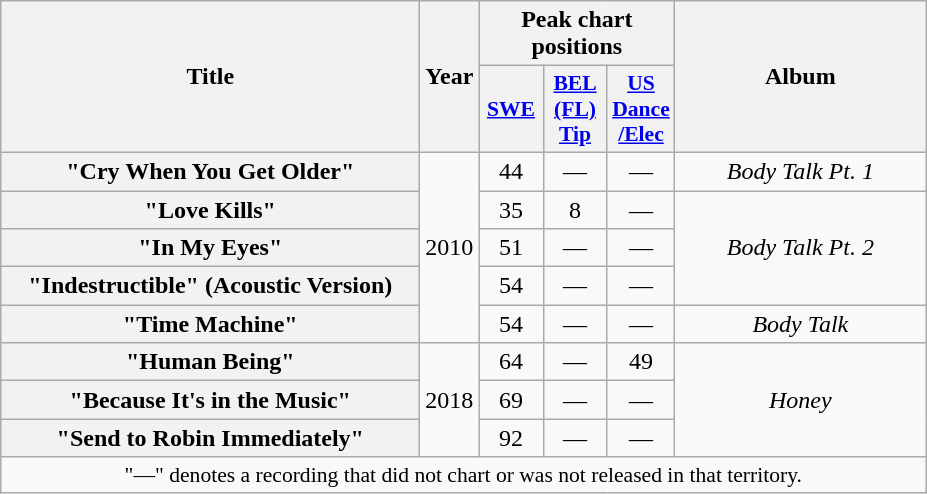<table class="wikitable plainrowheaders" style="text-align:center;">
<tr>
<th scope="col" rowspan="2" style="width:17em;">Title</th>
<th scope="col" rowspan="2">Year</th>
<th scope="col" colspan="3">Peak chart positions</th>
<th scope="col" rowspan="2" style="width:10em;">Album</th>
</tr>
<tr>
<th scope="col" style="width:2.5em;font-size:90%;"><a href='#'>SWE</a><br></th>
<th scope="col" style="width:2.5em;font-size:90%;"><a href='#'>BEL (FL) Tip</a><br></th>
<th scope="col" style="width:2.5em;font-size:90%;"><a href='#'>US<br>Dance<br>/Elec</a><br></th>
</tr>
<tr>
<th scope="row">"Cry When You Get Older"</th>
<td rowspan="5">2010</td>
<td>44</td>
<td>—</td>
<td>—</td>
<td><em>Body Talk Pt. 1</em></td>
</tr>
<tr>
<th scope="row">"Love Kills"</th>
<td>35</td>
<td>8</td>
<td>—</td>
<td rowspan="3"><em>Body Talk Pt. 2</em></td>
</tr>
<tr>
<th scope="row">"In My Eyes"</th>
<td>51</td>
<td>—</td>
<td>—</td>
</tr>
<tr>
<th scope="row">"Indestructible" (Acoustic Version)</th>
<td>54</td>
<td>—</td>
<td>—</td>
</tr>
<tr>
<th scope="row">"Time Machine"</th>
<td>54</td>
<td>—</td>
<td>—</td>
<td><em>Body Talk</em></td>
</tr>
<tr>
<th scope="row">"Human Being"<br></th>
<td rowspan="3">2018</td>
<td>64</td>
<td>—</td>
<td>49</td>
<td rowspan="3"><em>Honey</em></td>
</tr>
<tr>
<th scope="row">"Because It's in the Music"</th>
<td>69</td>
<td>—</td>
<td>—</td>
</tr>
<tr>
<th scope="row">"Send to Robin Immediately"</th>
<td>92</td>
<td>—</td>
<td>—</td>
</tr>
<tr>
<td colspan="6" style="font-size:90%">"—" denotes a recording that did not chart or was not released in that territory.</td>
</tr>
</table>
